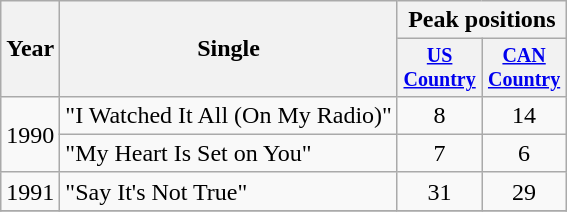<table class="wikitable" style="text-align:center;">
<tr>
<th rowspan="2">Year</th>
<th rowspan="2">Single</th>
<th colspan="2">Peak positions</th>
</tr>
<tr style="font-size:smaller;">
<th style="width:50px;"><a href='#'>US Country</a></th>
<th style="width:50px;"><a href='#'>CAN Country</a></th>
</tr>
<tr>
<td rowspan=2>1990</td>
<td style="text-align:left;">"I Watched It All (On My Radio)"</td>
<td>8</td>
<td>14</td>
</tr>
<tr>
<td style="text-align:left;">"My Heart Is Set on You"</td>
<td>7</td>
<td>6</td>
</tr>
<tr>
<td>1991</td>
<td style="text-align:left;">"Say It's Not True"</td>
<td>31</td>
<td>29</td>
</tr>
<tr>
</tr>
</table>
